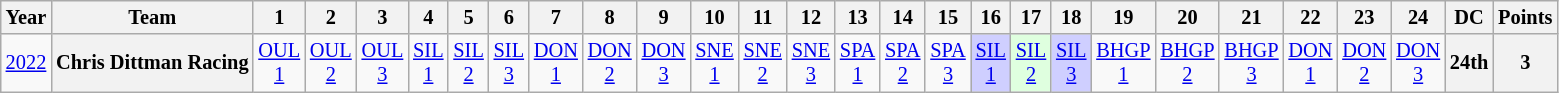<table class="wikitable" style="text-align:center; font-size:85%">
<tr>
<th>Year</th>
<th>Team</th>
<th>1</th>
<th>2</th>
<th>3</th>
<th>4</th>
<th>5</th>
<th>6</th>
<th>7</th>
<th>8</th>
<th>9</th>
<th>10</th>
<th>11</th>
<th>12</th>
<th>13</th>
<th>14</th>
<th>15</th>
<th>16</th>
<th>17</th>
<th>18</th>
<th>19</th>
<th>20</th>
<th>21</th>
<th>22</th>
<th>23</th>
<th>24</th>
<th>DC</th>
<th>Points</th>
</tr>
<tr>
<td><a href='#'>2022</a></td>
<th nowrap>Chris Dittman Racing</th>
<td><a href='#'>OUL<br>1</a></td>
<td><a href='#'>OUL<br>2</a></td>
<td><a href='#'>OUL<br>3</a></td>
<td><a href='#'>SIL<br>1</a></td>
<td><a href='#'>SIL<br>2</a></td>
<td><a href='#'>SIL<br>3</a></td>
<td><a href='#'>DON<br>1</a></td>
<td><a href='#'>DON<br>2</a></td>
<td><a href='#'>DON<br>3</a></td>
<td><a href='#'>SNE<br>1</a></td>
<td><a href='#'>SNE<br>2</a></td>
<td><a href='#'>SNE<br>3</a></td>
<td><a href='#'>SPA<br>1</a></td>
<td><a href='#'>SPA<br>2</a></td>
<td><a href='#'>SPA<br>3</a></td>
<td style="background:#CFCFFF;"><a href='#'>SIL<br>1</a><br></td>
<td style="background:#DFFFDF;"><a href='#'>SIL<br>2</a><br></td>
<td style="background:#CFCFFF;"><a href='#'>SIL<br>3</a><br></td>
<td><a href='#'>BHGP<br>1</a></td>
<td><a href='#'>BHGP<br>2</a></td>
<td><a href='#'>BHGP<br>3</a></td>
<td><a href='#'>DON<br>1</a></td>
<td><a href='#'>DON<br>2</a></td>
<td><a href='#'>DON<br>3</a></td>
<th>24th</th>
<th>3</th>
</tr>
</table>
